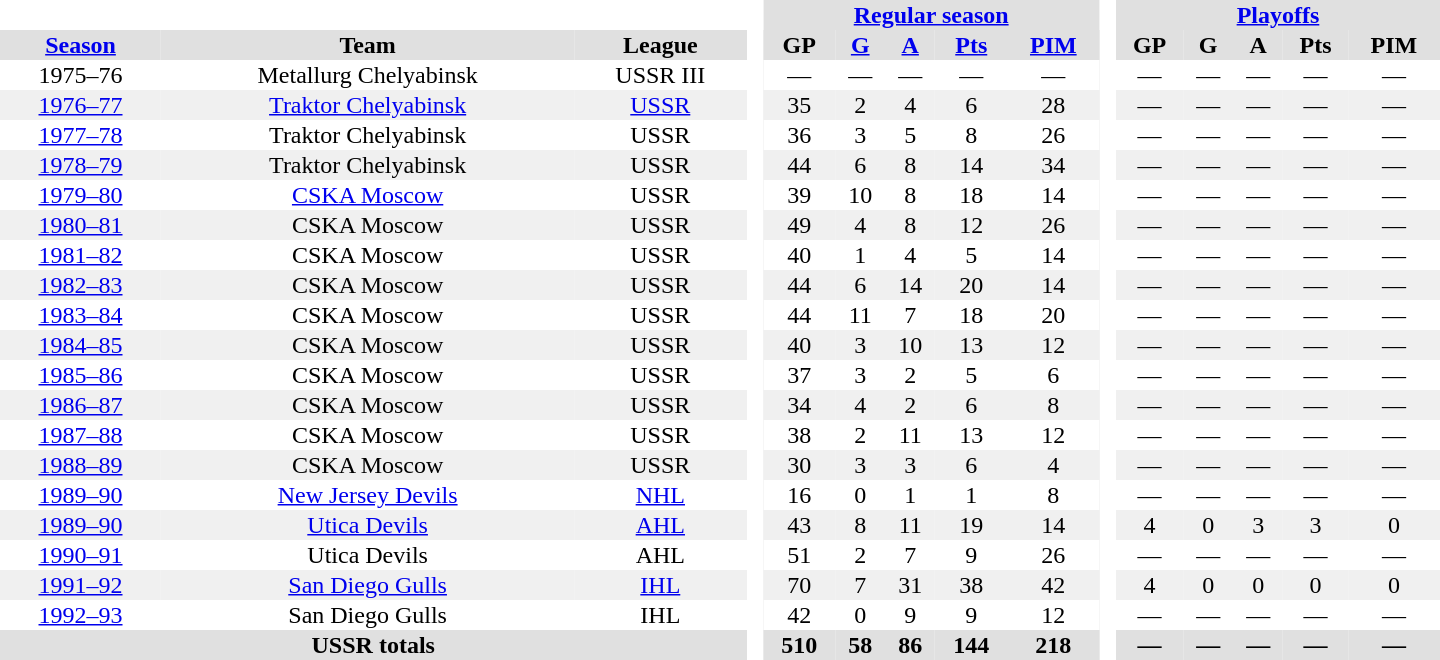<table border="0" cellpadding="1" cellspacing="0" style="text-align:center; width:60em;">
<tr style="background:#e0e0e0;">
<th colspan="3"  bgcolor="#ffffff"> </th>
<th rowspan="99" bgcolor="#ffffff"> </th>
<th colspan="5"><a href='#'>Regular season</a></th>
<th rowspan="99" bgcolor="#ffffff"> </th>
<th colspan="5"><a href='#'>Playoffs</a></th>
</tr>
<tr style="background:#e0e0e0;">
<th><a href='#'>Season</a></th>
<th>Team</th>
<th>League</th>
<th>GP</th>
<th><a href='#'>G</a></th>
<th><a href='#'>A</a></th>
<th><a href='#'>Pts</a></th>
<th><a href='#'>PIM</a></th>
<th>GP</th>
<th>G</th>
<th>A</th>
<th>Pts</th>
<th>PIM</th>
</tr>
<tr>
<td>1975–76</td>
<td>Metallurg Chelyabinsk</td>
<td>USSR III</td>
<td>—</td>
<td>—</td>
<td>—</td>
<td>—</td>
<td>—</td>
<td>—</td>
<td>—</td>
<td>—</td>
<td>—</td>
<td>—</td>
</tr>
<tr bgcolor="#f0f0f0">
<td><a href='#'>1976–77</a></td>
<td><a href='#'>Traktor Chelyabinsk</a></td>
<td><a href='#'>USSR</a></td>
<td>35</td>
<td>2</td>
<td>4</td>
<td>6</td>
<td>28</td>
<td>—</td>
<td>—</td>
<td>—</td>
<td>—</td>
<td>—</td>
</tr>
<tr>
<td><a href='#'>1977–78</a></td>
<td>Traktor Chelyabinsk</td>
<td>USSR</td>
<td>36</td>
<td>3</td>
<td>5</td>
<td>8</td>
<td>26</td>
<td>—</td>
<td>—</td>
<td>—</td>
<td>—</td>
<td>—</td>
</tr>
<tr bgcolor="#f0f0f0">
<td><a href='#'>1978–79</a></td>
<td>Traktor Chelyabinsk</td>
<td>USSR</td>
<td>44</td>
<td>6</td>
<td>8</td>
<td>14</td>
<td>34</td>
<td>—</td>
<td>—</td>
<td>—</td>
<td>—</td>
<td>—</td>
</tr>
<tr>
<td><a href='#'>1979–80</a></td>
<td><a href='#'>CSKA Moscow</a></td>
<td>USSR</td>
<td>39</td>
<td>10</td>
<td>8</td>
<td>18</td>
<td>14</td>
<td>—</td>
<td>—</td>
<td>—</td>
<td>—</td>
<td>—</td>
</tr>
<tr bgcolor="#f0f0f0">
<td><a href='#'>1980–81</a></td>
<td>CSKA Moscow</td>
<td>USSR</td>
<td>49</td>
<td>4</td>
<td>8</td>
<td>12</td>
<td>26</td>
<td>—</td>
<td>—</td>
<td>—</td>
<td>—</td>
<td>—</td>
</tr>
<tr>
<td><a href='#'>1981–82</a></td>
<td>CSKA Moscow</td>
<td>USSR</td>
<td>40</td>
<td>1</td>
<td>4</td>
<td>5</td>
<td>14</td>
<td>—</td>
<td>—</td>
<td>—</td>
<td>—</td>
<td>—</td>
</tr>
<tr bgcolor="#f0f0f0">
<td><a href='#'>1982–83</a></td>
<td>CSKA Moscow</td>
<td>USSR</td>
<td>44</td>
<td>6</td>
<td>14</td>
<td>20</td>
<td>14</td>
<td>—</td>
<td>—</td>
<td>—</td>
<td>—</td>
<td>—</td>
</tr>
<tr>
<td><a href='#'>1983–84</a></td>
<td>CSKA Moscow</td>
<td>USSR</td>
<td>44</td>
<td>11</td>
<td>7</td>
<td>18</td>
<td>20</td>
<td>—</td>
<td>—</td>
<td>—</td>
<td>—</td>
<td>—</td>
</tr>
<tr bgcolor="#f0f0f0">
<td><a href='#'>1984–85</a></td>
<td>CSKA Moscow</td>
<td>USSR</td>
<td>40</td>
<td>3</td>
<td>10</td>
<td>13</td>
<td>12</td>
<td>—</td>
<td>—</td>
<td>—</td>
<td>—</td>
<td>—</td>
</tr>
<tr>
<td><a href='#'>1985–86</a></td>
<td>CSKA Moscow</td>
<td>USSR</td>
<td>37</td>
<td>3</td>
<td>2</td>
<td>5</td>
<td>6</td>
<td>—</td>
<td>—</td>
<td>—</td>
<td>—</td>
<td>—</td>
</tr>
<tr bgcolor="#f0f0f0">
<td><a href='#'>1986–87</a></td>
<td>CSKA Moscow</td>
<td>USSR</td>
<td>34</td>
<td>4</td>
<td>2</td>
<td>6</td>
<td>8</td>
<td>—</td>
<td>—</td>
<td>—</td>
<td>—</td>
<td>—</td>
</tr>
<tr>
<td><a href='#'>1987–88</a></td>
<td>CSKA Moscow</td>
<td>USSR</td>
<td>38</td>
<td>2</td>
<td>11</td>
<td>13</td>
<td>12</td>
<td>—</td>
<td>—</td>
<td>—</td>
<td>—</td>
<td>—</td>
</tr>
<tr bgcolor="#f0f0f0">
<td><a href='#'>1988–89</a></td>
<td>CSKA Moscow</td>
<td>USSR</td>
<td>30</td>
<td>3</td>
<td>3</td>
<td>6</td>
<td>4</td>
<td>—</td>
<td>—</td>
<td>—</td>
<td>—</td>
<td>—</td>
</tr>
<tr>
<td><a href='#'>1989–90</a></td>
<td><a href='#'>New Jersey Devils</a></td>
<td><a href='#'>NHL</a></td>
<td>16</td>
<td>0</td>
<td>1</td>
<td>1</td>
<td>8</td>
<td>—</td>
<td>—</td>
<td>—</td>
<td>—</td>
<td>—</td>
</tr>
<tr bgcolor="#f0f0f0">
<td><a href='#'>1989–90</a></td>
<td><a href='#'>Utica Devils</a></td>
<td><a href='#'>AHL</a></td>
<td>43</td>
<td>8</td>
<td>11</td>
<td>19</td>
<td>14</td>
<td>4</td>
<td>0</td>
<td>3</td>
<td>3</td>
<td>0</td>
</tr>
<tr>
<td><a href='#'>1990–91</a></td>
<td>Utica Devils</td>
<td>AHL</td>
<td>51</td>
<td>2</td>
<td>7</td>
<td>9</td>
<td>26</td>
<td>—</td>
<td>—</td>
<td>—</td>
<td>—</td>
<td>—</td>
</tr>
<tr bgcolor="#f0f0f0">
<td><a href='#'>1991–92</a></td>
<td><a href='#'>San Diego Gulls</a></td>
<td><a href='#'>IHL</a></td>
<td>70</td>
<td>7</td>
<td>31</td>
<td>38</td>
<td>42</td>
<td>4</td>
<td>0</td>
<td>0</td>
<td>0</td>
<td>0</td>
</tr>
<tr>
<td><a href='#'>1992–93</a></td>
<td>San Diego Gulls</td>
<td>IHL</td>
<td>42</td>
<td>0</td>
<td>9</td>
<td>9</td>
<td>12</td>
<td>—</td>
<td>—</td>
<td>—</td>
<td>—</td>
<td>—</td>
</tr>
<tr bgcolor="#e0e0e0">
<th colspan="3">USSR totals</th>
<th>510</th>
<th>58</th>
<th>86</th>
<th>144</th>
<th>218</th>
<th>—</th>
<th>—</th>
<th>—</th>
<th>—</th>
<th>—</th>
</tr>
</table>
